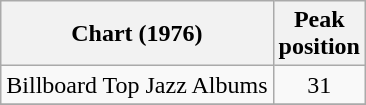<table class="wikitable">
<tr>
<th>Chart (1976)</th>
<th>Peak<br>position</th>
</tr>
<tr>
<td>Billboard Top Jazz Albums</td>
<td align=center>31</td>
</tr>
<tr>
</tr>
</table>
